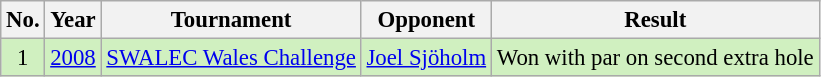<table class="wikitable" style="font-size:95%;">
<tr>
<th>No.</th>
<th>Year</th>
<th>Tournament</th>
<th>Opponent</th>
<th>Result</th>
</tr>
<tr style="background:#D0F0C0;">
<td align=center>1</td>
<td><a href='#'>2008</a></td>
<td><a href='#'>SWALEC Wales Challenge</a></td>
<td> <a href='#'>Joel Sjöholm</a></td>
<td>Won with par on second extra hole</td>
</tr>
</table>
